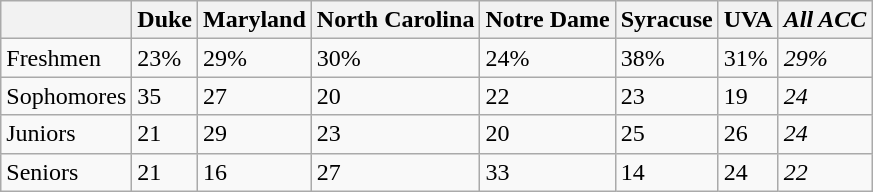<table class="wikitable">
<tr ;>
<th></th>
<th>Duke</th>
<th>Maryland</th>
<th>North Carolina</th>
<th>Notre Dame</th>
<th>Syracuse</th>
<th>UVA</th>
<th><em>All ACC</em></th>
</tr>
<tr>
<td>Freshmen</td>
<td>23%</td>
<td>29%</td>
<td>30%</td>
<td>24%</td>
<td>38%</td>
<td>31%</td>
<td><em>29%</em></td>
</tr>
<tr>
<td>Sophomores</td>
<td>35</td>
<td>27</td>
<td>20</td>
<td>22</td>
<td>23</td>
<td>19</td>
<td><em>24</em></td>
</tr>
<tr>
<td>Juniors</td>
<td>21</td>
<td>29</td>
<td>23</td>
<td>20</td>
<td>25</td>
<td>26</td>
<td><em>24</em></td>
</tr>
<tr>
<td>Seniors</td>
<td>21</td>
<td>16</td>
<td>27</td>
<td>33</td>
<td>14</td>
<td>24</td>
<td><em>22</em></td>
</tr>
</table>
